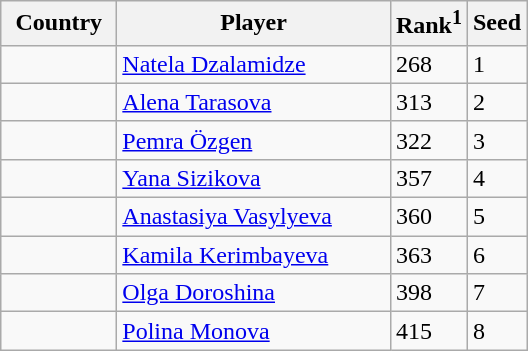<table class="sortable wikitable">
<tr>
<th width="70">Country</th>
<th width="175">Player</th>
<th>Rank<sup>1</sup></th>
<th>Seed</th>
</tr>
<tr>
<td></td>
<td><a href='#'>Natela Dzalamidze</a></td>
<td>268</td>
<td>1</td>
</tr>
<tr>
<td></td>
<td><a href='#'>Alena Tarasova</a></td>
<td>313</td>
<td>2</td>
</tr>
<tr>
<td></td>
<td><a href='#'>Pemra Özgen</a></td>
<td>322</td>
<td>3</td>
</tr>
<tr>
<td></td>
<td><a href='#'>Yana Sizikova</a></td>
<td>357</td>
<td>4</td>
</tr>
<tr>
<td></td>
<td><a href='#'>Anastasiya Vasylyeva</a></td>
<td>360</td>
<td>5</td>
</tr>
<tr>
<td></td>
<td><a href='#'>Kamila Kerimbayeva</a></td>
<td>363</td>
<td>6</td>
</tr>
<tr>
<td></td>
<td><a href='#'>Olga Doroshina</a></td>
<td>398</td>
<td>7</td>
</tr>
<tr>
<td></td>
<td><a href='#'>Polina Monova</a></td>
<td>415</td>
<td>8</td>
</tr>
</table>
